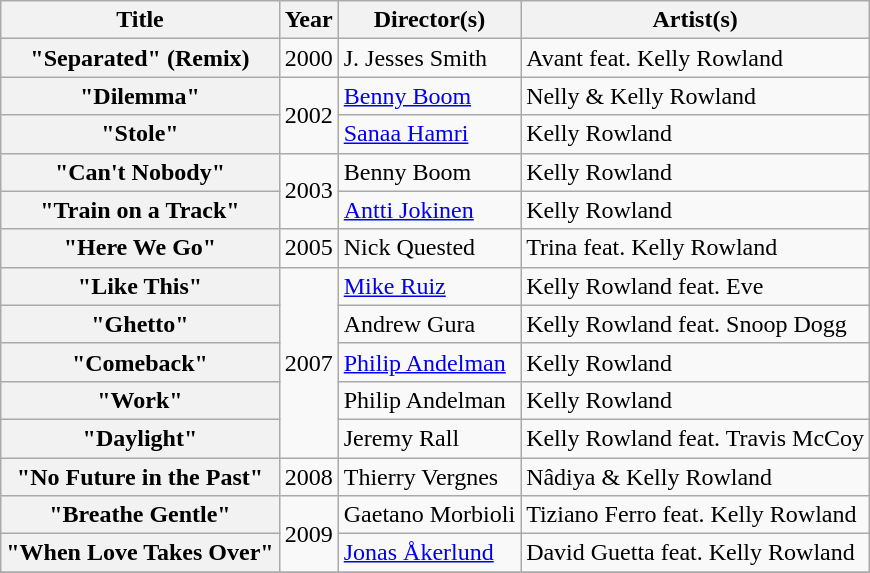<table class="wikitable plainrowheaders sortable" border="1">
<tr>
<th scope="col">Title</th>
<th scope="col">Year</th>
<th scope="col">Director(s)</th>
<th scope="col">Artist(s)</th>
</tr>
<tr>
<th scope="row">"Separated" (Remix)</th>
<td style="text-align:center;">2000</td>
<td>J. Jesses Smith</td>
<td>Avant feat. Kelly Rowland</td>
</tr>
<tr>
<th scope="row">"Dilemma"</th>
<td rowspan="2" style="text-align:center;">2002</td>
<td><a href='#'>Benny Boom</a></td>
<td>Nelly & Kelly Rowland</td>
</tr>
<tr>
<th scope="row">"Stole"</th>
<td><a href='#'>Sanaa Hamri</a></td>
<td>Kelly Rowland</td>
</tr>
<tr>
<th scope="row">"Can't Nobody"</th>
<td rowspan="2" style="text-align:center;">2003</td>
<td>Benny Boom</td>
<td>Kelly Rowland</td>
</tr>
<tr>
<th scope="row">"Train on a Track"</th>
<td><a href='#'>Antti Jokinen</a></td>
<td>Kelly Rowland</td>
</tr>
<tr>
<th scope="row">"Here We Go"</th>
<td style="text-align:center;">2005</td>
<td>Nick Quested</td>
<td>Trina feat. Kelly Rowland</td>
</tr>
<tr>
<th scope="row">"Like This"</th>
<td rowspan="5" style="text-align:center;">2007</td>
<td><a href='#'>Mike Ruiz</a></td>
<td>Kelly Rowland feat. Eve</td>
</tr>
<tr>
<th scope="row">"Ghetto"</th>
<td>Andrew Gura</td>
<td>Kelly Rowland feat. Snoop Dogg</td>
</tr>
<tr>
<th scope="row">"Comeback"</th>
<td><a href='#'>Philip Andelman</a></td>
<td>Kelly Rowland</td>
</tr>
<tr>
<th scope="row">"Work"</th>
<td>Philip Andelman</td>
<td>Kelly Rowland</td>
</tr>
<tr>
<th scope="row">"Daylight"</th>
<td>Jeremy Rall</td>
<td>Kelly Rowland feat. Travis McCoy</td>
</tr>
<tr>
<th scope="row">"No Future in the Past"</th>
<td style="text-align:center;">2008</td>
<td>Thierry Vergnes</td>
<td>Nâdiya & Kelly Rowland</td>
</tr>
<tr>
<th scope="row">"Breathe Gentle"</th>
<td rowspan="2" style="text-align:center;">2009</td>
<td>Gaetano Morbioli</td>
<td>Tiziano Ferro feat. Kelly Rowland</td>
</tr>
<tr>
<th scope="row">"When Love Takes Over"</th>
<td><a href='#'>Jonas Åkerlund</a></td>
<td>David Guetta feat. Kelly Rowland</td>
</tr>
<tr>
</tr>
</table>
